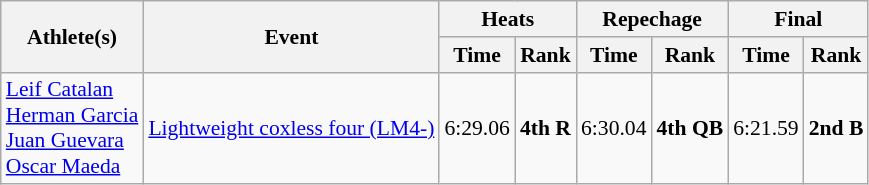<table class="wikitable" border="1" style="font-size:90%">
<tr>
<th rowspan=2>Athlete(s)</th>
<th rowspan=2>Event</th>
<th colspan=2>Heats</th>
<th colspan=2>Repechage</th>
<th colspan=2>Final</th>
</tr>
<tr>
<th>Time</th>
<th>Rank</th>
<th>Time</th>
<th>Rank</th>
<th>Time</th>
<th>Rank</th>
</tr>
<tr>
<td><a href='#'>Leif Catalan</a><br><a href='#'>Herman Garcia</a><br><a href='#'>Juan Guevara</a><br><a href='#'>Oscar Maeda</a></td>
<td><a href='#'>Lightweight coxless four (LM4-)</a></td>
<td align=center>6:29.06</td>
<td align=center><strong>4th R</strong></td>
<td align=center>6:30.04</td>
<td align=center><strong>4th QB</strong></td>
<td align=center>6:21.59</td>
<td align=center><strong>2nd B</strong></td>
</tr>
</table>
